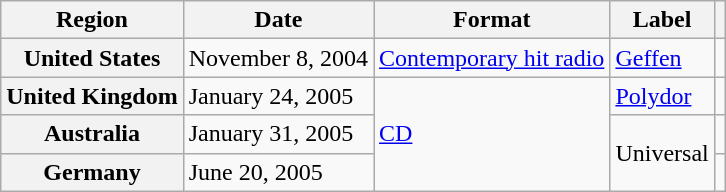<table class="wikitable plainrowheaders">
<tr>
<th scope="col">Region</th>
<th scope="col">Date</th>
<th scope="col">Format</th>
<th scope="col">Label</th>
<th scope="col"></th>
</tr>
<tr>
<th scope="row">United States</th>
<td>November 8, 2004</td>
<td><a href='#'>Contemporary hit radio</a></td>
<td><a href='#'>Geffen</a></td>
<td align="center"></td>
</tr>
<tr>
<th scope="row">United Kingdom</th>
<td>January 24, 2005</td>
<td rowspan="3"><a href='#'>CD</a></td>
<td><a href='#'>Polydor</a></td>
<td align="center"></td>
</tr>
<tr>
<th scope="row">Australia</th>
<td>January 31, 2005</td>
<td rowspan="2">Universal</td>
<td align="center"></td>
</tr>
<tr>
<th scope="row">Germany</th>
<td>June 20, 2005</td>
<td align="center"></td>
</tr>
</table>
